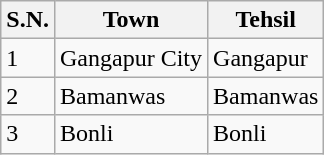<table class="wikitable">
<tr>
<th>S.N.</th>
<th>Town</th>
<th>Tehsil</th>
</tr>
<tr>
<td>1</td>
<td>Gangapur City</td>
<td>Gangapur</td>
</tr>
<tr>
<td>2</td>
<td>Bamanwas</td>
<td>Bamanwas</td>
</tr>
<tr>
<td>3</td>
<td>Bonli</td>
<td>Bonli</td>
</tr>
</table>
